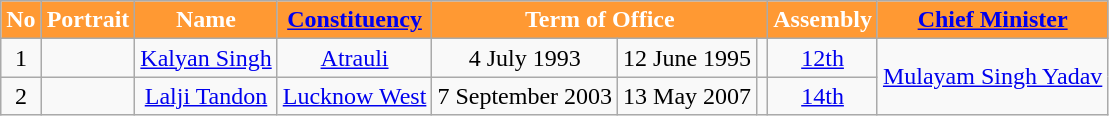<table class="wikitable">
<tr>
<th style="background-color:#FF9933; color:white">No</th>
<th style="background-color:#FF9933; color:white">Portrait</th>
<th style="background-color:#FF9933; color:white">Name</th>
<th style="background-color:#FF9933; color:white"><a href='#'>Constituency</a></th>
<th colspan="3" style="background-color:#FF9933; color:white">Term of Office</th>
<th style="background-color:#FF9933; color:white">Assembly</th>
<th style="background-color:#FF9933; color:white"><a href='#'>Chief Minister</a></th>
</tr>
<tr style="text-align:center;">
<td>1</td>
<td></td>
<td><a href='#'>Kalyan Singh</a></td>
<td><a href='#'>Atrauli</a></td>
<td>4 July 1993</td>
<td>12 June 1995</td>
<td></td>
<td><a href='#'>12th</a></td>
<td rowspan="2"><a href='#'>Mulayam Singh Yadav</a></td>
</tr>
<tr style="text-align:center;">
<td>2</td>
<td></td>
<td><a href='#'>Lalji Tandon</a></td>
<td><a href='#'>Lucknow West</a></td>
<td>7 September 2003</td>
<td>13 May 2007</td>
<td></td>
<td><a href='#'>14th</a></td>
</tr>
</table>
